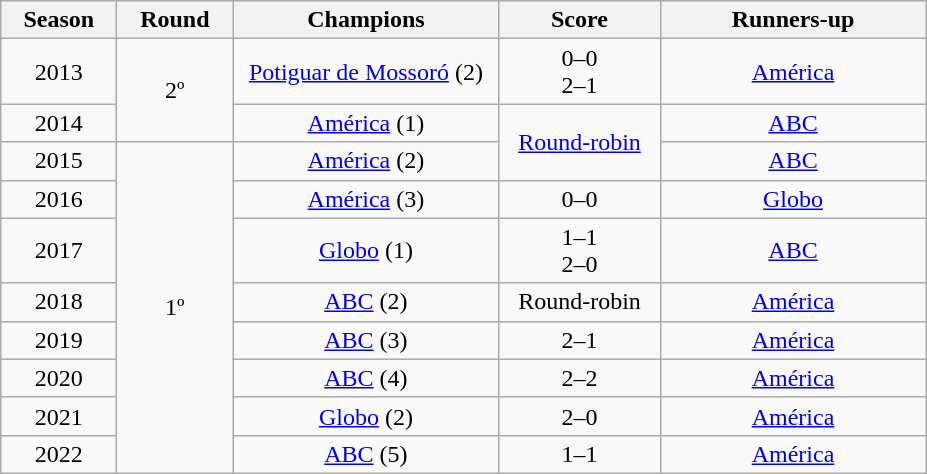<table class="wikitable" style="text-align:center; margin-left:1em;">
<tr>
<th style="width:70px">Season</th>
<th style="width:70px">Round</th>
<th style="width:170px">Champions</th>
<th style="width:100px">Score</th>
<th style="width:170px">Runners-up</th>
</tr>
<tr>
<td>2013</td>
<td rowspan=2>2º<br></td>
<td><a href='#'>Potiguar de Mossoró</a> (2)</td>
<td>0–0<br>2–1</td>
<td><a href='#'>América</a></td>
</tr>
<tr>
<td>2014</td>
<td><a href='#'>América</a> (1)</td>
<td rowspan=2><a href='#'>Round-robin</a></td>
<td><a href='#'>ABC</a></td>
</tr>
<tr>
<td>2015</td>
<td rowspan=8>1º</td>
<td><a href='#'>América</a> (2)</td>
<td><a href='#'>ABC</a></td>
</tr>
<tr>
<td>2016</td>
<td><a href='#'>América</a> (3)</td>
<td>0–0</td>
<td><a href='#'>Globo</a></td>
</tr>
<tr>
<td>2017</td>
<td><a href='#'>Globo</a> (1)</td>
<td>1–1<br>2–0</td>
<td><a href='#'>ABC</a></td>
</tr>
<tr>
<td>2018</td>
<td><a href='#'>ABC</a> (2)</td>
<td>Round-robin</td>
<td><a href='#'>América</a></td>
</tr>
<tr>
<td>2019</td>
<td><a href='#'>ABC</a> (3)</td>
<td>2–1</td>
<td><a href='#'>América</a></td>
</tr>
<tr>
<td>2020</td>
<td><a href='#'>ABC</a> (4)</td>
<td>2–2</td>
<td><a href='#'>América</a></td>
</tr>
<tr>
<td>2021</td>
<td><a href='#'>Globo</a> (2)</td>
<td>2–0</td>
<td><a href='#'>América</a></td>
</tr>
<tr>
<td>2022</td>
<td><a href='#'>ABC</a> (5)</td>
<td>1–1</td>
<td><a href='#'>América</a></td>
</tr>
</table>
